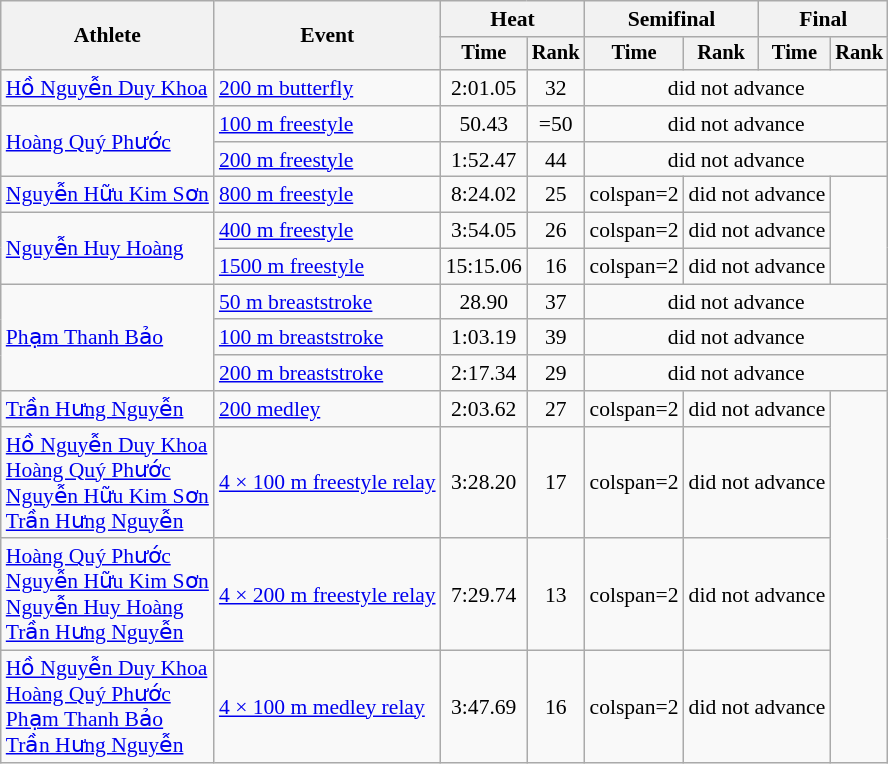<table class="wikitable" style="text-align:center; font-size:90%">
<tr>
<th rowspan="2">Athlete</th>
<th rowspan="2">Event</th>
<th colspan="2">Heat</th>
<th colspan="2">Semifinal</th>
<th colspan="2">Final</th>
</tr>
<tr style="font-size:95%">
<th>Time</th>
<th>Rank</th>
<th>Time</th>
<th>Rank</th>
<th>Time</th>
<th>Rank</th>
</tr>
<tr>
<td align=left><a href='#'>Hồ Nguyễn Duy Khoa</a></td>
<td align=left><a href='#'>200 m butterfly</a></td>
<td>2:01.05</td>
<td>32</td>
<td colspan=4>did not advance</td>
</tr>
<tr>
<td rowspan=2 align=left><a href='#'>Hoàng Quý Phước</a></td>
<td align=left><a href='#'>100 m freestyle</a></td>
<td>50.43</td>
<td>=50</td>
<td colspan=4>did not advance</td>
</tr>
<tr>
<td align=left><a href='#'>200 m freestyle</a></td>
<td>1:52.47</td>
<td>44</td>
<td colspan=4>did not advance</td>
</tr>
<tr>
<td align=left><a href='#'>Nguyễn Hữu Kim Sơn</a></td>
<td align=left><a href='#'>800 m freestyle</a></td>
<td>8:24.02</td>
<td>25</td>
<td>colspan=2 </td>
<td colspan=2>did not advance</td>
</tr>
<tr>
<td rowspan=2 align=left><a href='#'>Nguyễn Huy Hoàng</a></td>
<td align=left><a href='#'>400 m freestyle</a></td>
<td>3:54.05</td>
<td>26</td>
<td>colspan=2 </td>
<td colspan=2>did not advance</td>
</tr>
<tr>
<td align=left><a href='#'>1500 m freestyle</a></td>
<td>15:15.06</td>
<td>16</td>
<td>colspan=2 </td>
<td colspan=2>did not advance</td>
</tr>
<tr>
<td rowspan=3 align=left><a href='#'>Phạm Thanh Bảo</a></td>
<td align=left><a href='#'>50 m breaststroke</a></td>
<td>28.90</td>
<td>37</td>
<td colspan=4>did not advance</td>
</tr>
<tr>
<td align=left><a href='#'>100 m breaststroke</a></td>
<td>1:03.19</td>
<td>39</td>
<td colspan=4>did not advance</td>
</tr>
<tr>
<td align=left><a href='#'>200 m breaststroke</a></td>
<td>2:17.34</td>
<td>29</td>
<td colspan=4>did not advance</td>
</tr>
<tr>
<td align=left><a href='#'>Trần Hưng Nguyễn</a></td>
<td align=left><a href='#'>200 medley</a></td>
<td>2:03.62</td>
<td>27</td>
<td>colspan=2 </td>
<td colspan=2>did not advance</td>
</tr>
<tr>
<td align=left><a href='#'>Hồ Nguyễn Duy Khoa</a><br><a href='#'>Hoàng Quý Phước</a><br><a href='#'>Nguyễn Hữu Kim Sơn</a><br><a href='#'>Trần Hưng Nguyễn</a></td>
<td align=left><a href='#'>4 × 100 m freestyle relay</a></td>
<td>3:28.20</td>
<td>17</td>
<td>colspan=2 </td>
<td colspan=2>did not advance</td>
</tr>
<tr>
<td align=left><a href='#'>Hoàng Quý Phước</a><br><a href='#'>Nguyễn Hữu Kim Sơn</a><br><a href='#'>Nguyễn Huy Hoàng</a><br><a href='#'>Trần Hưng Nguyễn</a></td>
<td align=left><a href='#'>4 × 200 m freestyle relay</a></td>
<td>7:29.74</td>
<td>13</td>
<td>colspan=2 </td>
<td colspan=2>did not advance</td>
</tr>
<tr>
<td align=left><a href='#'>Hồ Nguyễn Duy Khoa</a><br><a href='#'>Hoàng Quý Phước</a><br><a href='#'>Phạm Thanh Bảo</a><br><a href='#'>Trần Hưng Nguyễn</a></td>
<td align=left><a href='#'>4 × 100 m medley relay</a></td>
<td>3:47.69</td>
<td>16</td>
<td>colspan=2 </td>
<td colspan=2>did not advance</td>
</tr>
</table>
